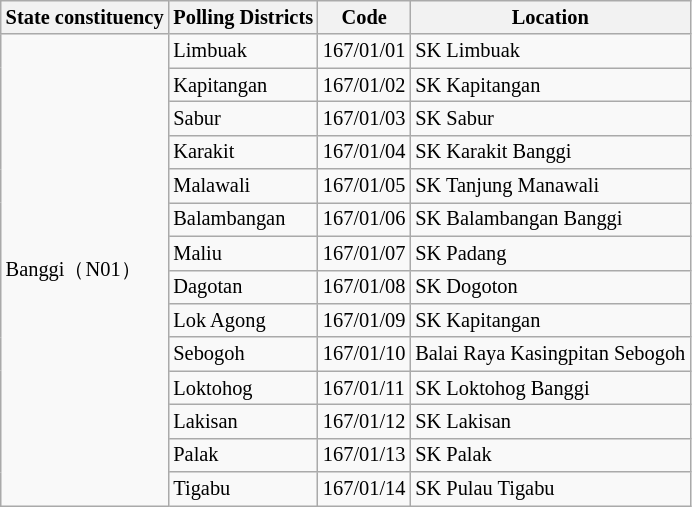<table class="wikitable sortable mw-collapsible" style="white-space:nowrap;font-size:85%">
<tr>
<th>State constituency</th>
<th>Polling Districts</th>
<th>Code</th>
<th>Location</th>
</tr>
<tr>
<td rowspan="14">Banggi（N01）</td>
<td>Limbuak</td>
<td>167/01/01</td>
<td>SK Limbuak</td>
</tr>
<tr>
<td>Kapitangan</td>
<td>167/01/02</td>
<td>SK Kapitangan</td>
</tr>
<tr>
<td>Sabur</td>
<td>167/01/03</td>
<td>SK Sabur</td>
</tr>
<tr>
<td>Karakit</td>
<td>167/01/04</td>
<td>SK Karakit Banggi</td>
</tr>
<tr>
<td>Malawali</td>
<td>167/01/05</td>
<td>SK Tanjung Manawali</td>
</tr>
<tr>
<td>Balambangan</td>
<td>167/01/06</td>
<td>SK Balambangan Banggi</td>
</tr>
<tr>
<td>Maliu</td>
<td>167/01/07</td>
<td>SK Padang</td>
</tr>
<tr>
<td>Dagotan</td>
<td>167/01/08</td>
<td>SK Dogoton</td>
</tr>
<tr>
<td>Lok Agong</td>
<td>167/01/09</td>
<td>SK Kapitangan</td>
</tr>
<tr>
<td>Sebogoh</td>
<td>167/01/10</td>
<td>Balai Raya Kasingpitan Sebogoh</td>
</tr>
<tr>
<td>Loktohog</td>
<td>167/01/11</td>
<td>SK Loktohog Banggi</td>
</tr>
<tr>
<td>Lakisan</td>
<td>167/01/12</td>
<td>SK Lakisan</td>
</tr>
<tr>
<td>Palak</td>
<td>167/01/13</td>
<td>SK Palak</td>
</tr>
<tr>
<td>Tigabu</td>
<td>167/01/14</td>
<td>SK Pulau Tigabu</td>
</tr>
</table>
